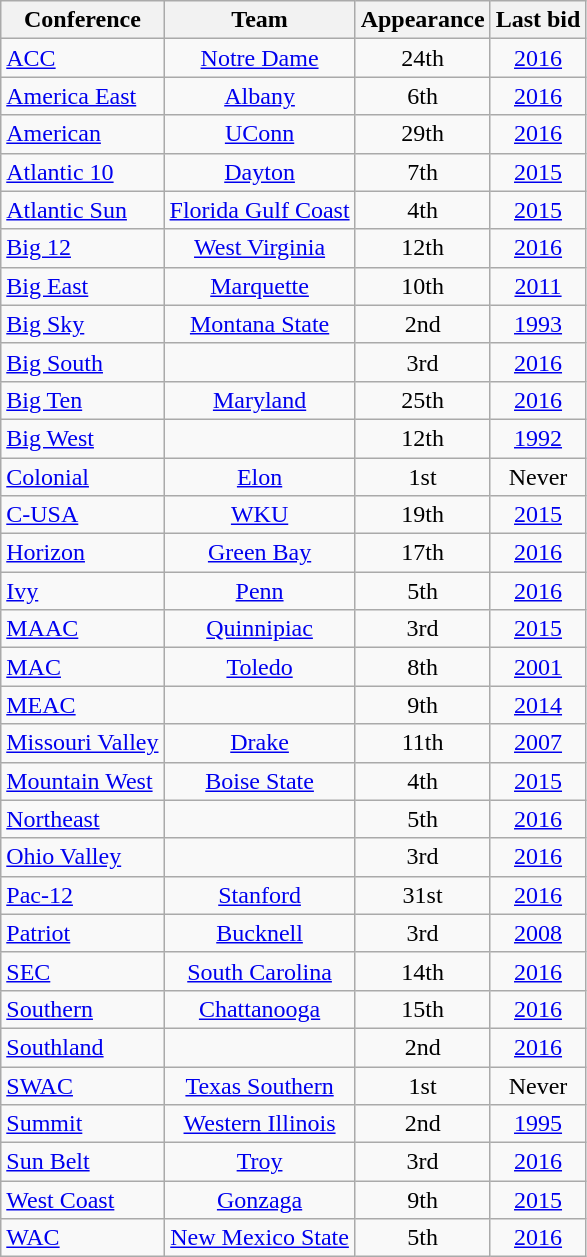<table class="wikitable sortable" style="text-align: center;">
<tr>
<th>Conference</th>
<th>Team</th>
<th data-sort-type="number">Appearance</th>
<th>Last bid</th>
</tr>
<tr>
<td align=left><a href='#'>ACC</a></td>
<td align=center><a href='#'>Notre Dame</a></td>
<td align=center>24th</td>
<td align=center><a href='#'>2016</a></td>
</tr>
<tr>
<td align=left><a href='#'>America East</a></td>
<td align=center><a href='#'>Albany</a></td>
<td align=center>6th</td>
<td align=center><a href='#'>2016</a></td>
</tr>
<tr>
<td align=left><a href='#'>American</a></td>
<td align=center><a href='#'>UConn</a></td>
<td align=center>29th</td>
<td align=center><a href='#'>2016</a></td>
</tr>
<tr>
<td align=left><a href='#'>Atlantic 10</a></td>
<td align=center><a href='#'>Dayton</a></td>
<td align=center>7th</td>
<td align=center><a href='#'>2015</a></td>
</tr>
<tr>
<td align=left><a href='#'>Atlantic Sun</a></td>
<td align=center><a href='#'>Florida Gulf Coast</a></td>
<td align=center>4th</td>
<td align=center><a href='#'>2015</a></td>
</tr>
<tr>
<td align=left><a href='#'>Big 12</a></td>
<td align=center><a href='#'>West Virginia</a></td>
<td align=center>12th</td>
<td align=center><a href='#'>2016</a></td>
</tr>
<tr>
<td align=left><a href='#'>Big East</a></td>
<td align=center><a href='#'>Marquette</a></td>
<td align=center>10th</td>
<td align=center><a href='#'>2011</a></td>
</tr>
<tr>
<td align=left><a href='#'>Big Sky</a></td>
<td align=center><a href='#'>Montana State</a></td>
<td align=center>2nd</td>
<td align=center><a href='#'>1993</a></td>
</tr>
<tr>
<td align=left><a href='#'>Big South</a></td>
<td align=center></td>
<td align=center>3rd</td>
<td align=center><a href='#'>2016</a></td>
</tr>
<tr>
<td align=left><a href='#'>Big Ten</a></td>
<td align=center><a href='#'>Maryland</a></td>
<td align=center>25th</td>
<td align=center><a href='#'>2016</a></td>
</tr>
<tr>
<td align=left><a href='#'>Big West</a></td>
<td align=center></td>
<td align=center>12th</td>
<td align=center><a href='#'>1992</a></td>
</tr>
<tr>
<td align=left><a href='#'>Colonial</a></td>
<td align=center><a href='#'>Elon</a></td>
<td align=center>1st</td>
<td align=center>Never</td>
</tr>
<tr>
<td align=left><a href='#'>C-USA</a></td>
<td align=center><a href='#'>WKU</a></td>
<td align=center>19th</td>
<td align=center><a href='#'>2015</a></td>
</tr>
<tr>
<td align=left><a href='#'>Horizon</a></td>
<td align=center><a href='#'>Green Bay</a></td>
<td align=center>17th</td>
<td align=center><a href='#'>2016</a></td>
</tr>
<tr>
<td align=left><a href='#'>Ivy</a></td>
<td align=center><a href='#'>Penn</a></td>
<td align=center>5th</td>
<td align=center><a href='#'>2016</a></td>
</tr>
<tr>
<td align=left><a href='#'>MAAC</a></td>
<td align=center><a href='#'>Quinnipiac</a></td>
<td align=center>3rd</td>
<td align=center><a href='#'>2015</a></td>
</tr>
<tr>
<td align=left><a href='#'>MAC</a></td>
<td align=center><a href='#'>Toledo</a></td>
<td align=center>8th</td>
<td align=center><a href='#'>2001</a></td>
</tr>
<tr>
<td align=left><a href='#'>MEAC</a></td>
<td align=center></td>
<td align=center>9th</td>
<td align=center><a href='#'>2014</a></td>
</tr>
<tr>
<td align=left><a href='#'>Missouri Valley</a></td>
<td align=center><a href='#'>Drake</a></td>
<td align=center>11th</td>
<td align=center><a href='#'>2007</a></td>
</tr>
<tr>
<td align=left><a href='#'>Mountain West</a></td>
<td align=center><a href='#'>Boise State</a></td>
<td align=center>4th</td>
<td align=center><a href='#'>2015</a></td>
</tr>
<tr>
<td align=left><a href='#'>Northeast</a></td>
<td align=center></td>
<td align=center>5th</td>
<td align=center><a href='#'>2016</a></td>
</tr>
<tr>
<td align=left><a href='#'>Ohio Valley</a></td>
<td align=center></td>
<td align=center>3rd</td>
<td align=center><a href='#'>2016</a></td>
</tr>
<tr>
<td align=left><a href='#'>Pac-12</a></td>
<td align=center><a href='#'>Stanford</a></td>
<td align=center>31st</td>
<td align=center><a href='#'>2016</a></td>
</tr>
<tr>
<td align=left><a href='#'>Patriot</a></td>
<td align=center><a href='#'>Bucknell</a></td>
<td align=center>3rd</td>
<td align=center><a href='#'>2008</a></td>
</tr>
<tr>
<td align=left><a href='#'>SEC</a></td>
<td align=center><a href='#'>South Carolina</a></td>
<td align=center>14th</td>
<td align=center><a href='#'>2016</a></td>
</tr>
<tr>
<td align=left><a href='#'>Southern</a></td>
<td align=center><a href='#'>Chattanooga</a></td>
<td align=center>15th</td>
<td align=center><a href='#'>2016</a></td>
</tr>
<tr>
<td align=left><a href='#'>Southland</a></td>
<td align=center></td>
<td align=center>2nd</td>
<td align=center><a href='#'>2016</a></td>
</tr>
<tr>
<td align=left><a href='#'>SWAC</a></td>
<td align=center><a href='#'>Texas Southern</a></td>
<td align=center>1st</td>
<td align=center>Never</td>
</tr>
<tr>
<td align=left><a href='#'>Summit</a></td>
<td align=center><a href='#'>Western Illinois</a></td>
<td align=center>2nd</td>
<td align=center><a href='#'>1995</a></td>
</tr>
<tr>
<td align=left><a href='#'>Sun Belt</a></td>
<td align=center><a href='#'>Troy</a></td>
<td align=center>3rd</td>
<td align=center><a href='#'>2016</a></td>
</tr>
<tr>
<td align=left><a href='#'>West Coast</a></td>
<td align=center><a href='#'>Gonzaga</a></td>
<td align=center>9th</td>
<td align=center><a href='#'>2015</a></td>
</tr>
<tr>
<td align=left><a href='#'>WAC</a></td>
<td align=center><a href='#'>New Mexico State</a></td>
<td align=center>5th</td>
<td align=center><a href='#'>2016</a></td>
</tr>
</table>
